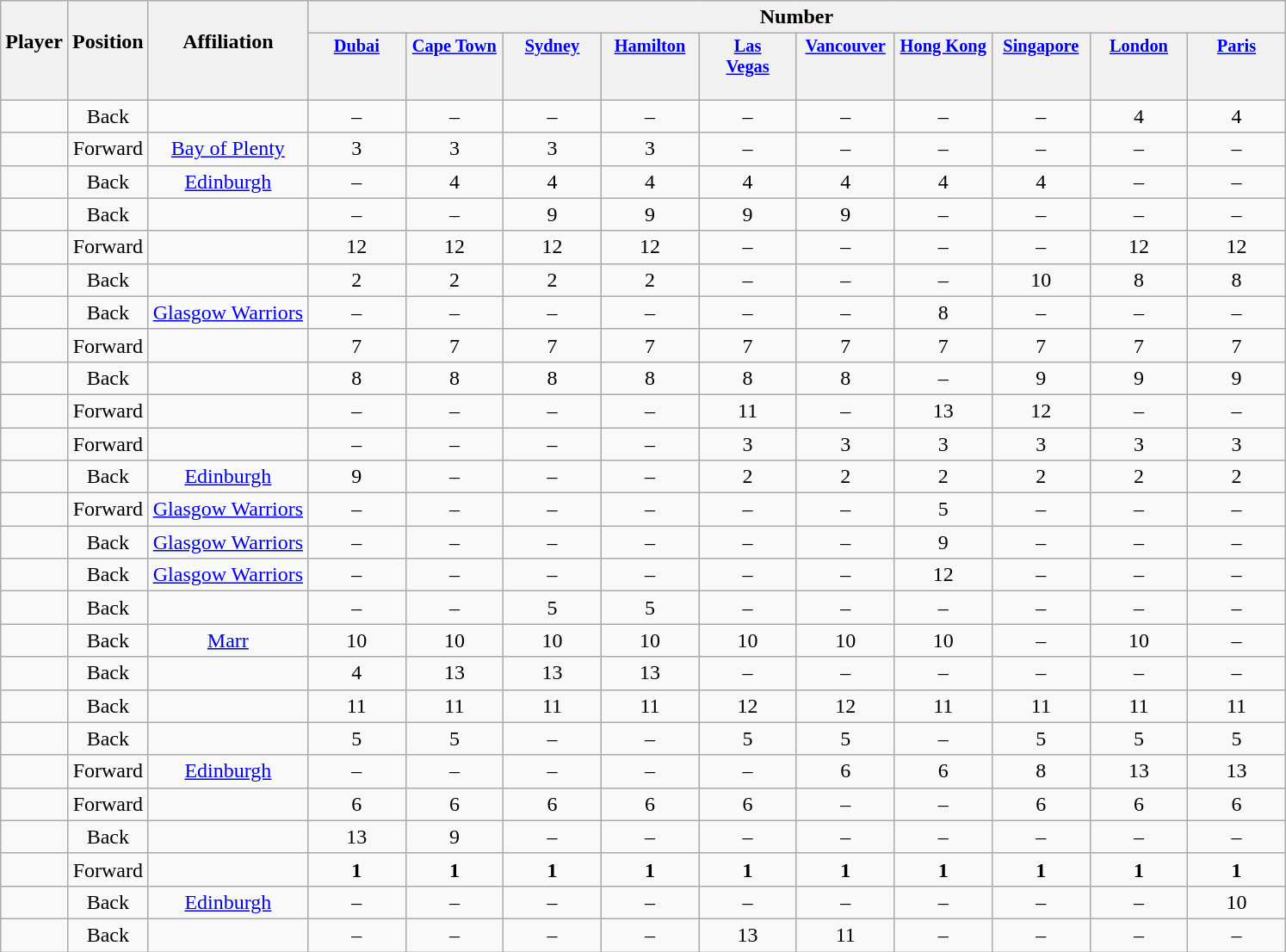<table class="wikitable sortable" style="text-align:center;">
<tr>
<th rowspan=2 style="border-bottom:0px;">Player</th>
<th rowspan=2 style="border-bottom:0px;">Position</th>
<th rowspan=2 style="border-bottom:0px;">Affiliation</th>
<th colspan=10>Number</th>
</tr>
<tr>
<th valign=top style="width:5.2em; border-bottom:0px; padding:2px; font-size:85%;"><a href='#'>Dubai</a></th>
<th valign=top style="width:5.2em; border-bottom:0px; padding:2px; font-size:85%;"><a href='#'>Cape Town</a></th>
<th valign=top style="width:5.2em; border-bottom:0px; padding:2px; font-size:85%;"><a href='#'>Sydney</a></th>
<th valign=top style="width:5.2em; border-bottom:0px; padding:2px; font-size:85%;"><a href='#'>Hamilton</a></th>
<th valign=top style="width:5.2em; border-bottom:0px; padding:2px; font-size:85%;"><a href='#'>Las<br>Vegas</a></th>
<th valign=top style="width:5.2em; border-bottom:0px; padding:2px; font-size:85%;"><a href='#'>Vancouver</a></th>
<th valign=top style="width:5.2em; border-bottom:0px; padding:2px; font-size:85%;"><a href='#'>Hong Kong</a></th>
<th valign=top style="width:5.2em; border-bottom:0px; padding:2px; font-size:85%;"><a href='#'>Singapore</a></th>
<th valign=top style="width:5.2em; border-bottom:0px; padding:2px; font-size:85%;"><a href='#'>London</a></th>
<th valign=top style="width:5.2em; border-bottom:0px; padding:2px; font-size:85%;"><a href='#'>Paris</a></th>
</tr>
<tr style="line-height:8px;">
<th style="border-top:0px;"> </th>
<th style="border-top:0px;"></th>
<th style="border-top:0px;"></th>
<th data-sort-type="number" style="border-top:0px;"></th>
<th data-sort-type="number" style="border-top:0px;"></th>
<th data-sort-type="number" style="border-top:0px;"></th>
<th data-sort-type="number" style="border-top:0px;"></th>
<th data-sort-type="number" style="border-top:0px;"></th>
<th data-sort-type="number" style="border-top:0px;"></th>
<th data-sort-type="number" style="border-top:0px;"></th>
<th data-sort-type="number" style="border-top:0px;"></th>
<th data-sort-type="number" style="border-top:0px;"></th>
<th data-sort-type="number" style="border-top:0px;"></th>
</tr>
<tr>
<td align=left></td>
<td>Back</td>
<td></td>
<td>–</td>
<td>–</td>
<td>–</td>
<td>–</td>
<td>–</td>
<td>–</td>
<td>–</td>
<td>–</td>
<td>4</td>
<td>4</td>
</tr>
<tr>
<td align=left></td>
<td>Forward</td>
<td><a href='#'>Bay of Plenty</a></td>
<td>3</td>
<td>3</td>
<td>3</td>
<td>3</td>
<td>–</td>
<td>–</td>
<td>–</td>
<td>–</td>
<td>–</td>
<td>–</td>
</tr>
<tr>
<td align=left></td>
<td>Back</td>
<td><a href='#'>Edinburgh</a></td>
<td>–</td>
<td>4</td>
<td>4</td>
<td>4</td>
<td>4</td>
<td>4</td>
<td>4</td>
<td>4</td>
<td>–</td>
<td>–</td>
</tr>
<tr>
<td align=left></td>
<td>Back</td>
<td></td>
<td>–</td>
<td>–</td>
<td>9</td>
<td>9</td>
<td>9</td>
<td>9</td>
<td>–</td>
<td>–</td>
<td>–</td>
<td>–</td>
</tr>
<tr>
<td align=left></td>
<td>Forward</td>
<td></td>
<td>12</td>
<td>12</td>
<td>12</td>
<td>12</td>
<td>–</td>
<td>–</td>
<td>–</td>
<td>–</td>
<td>12</td>
<td>12</td>
</tr>
<tr>
<td align=left></td>
<td>Back</td>
<td></td>
<td>2</td>
<td>2</td>
<td>2</td>
<td>2</td>
<td>–</td>
<td>–</td>
<td>–</td>
<td>10</td>
<td>8</td>
<td>8</td>
</tr>
<tr>
<td align=left></td>
<td>Back</td>
<td><a href='#'>Glasgow Warriors</a></td>
<td>–</td>
<td>–</td>
<td>–</td>
<td>–</td>
<td>–</td>
<td>–</td>
<td>8</td>
<td>–</td>
<td>–</td>
<td>–</td>
</tr>
<tr>
<td align=left></td>
<td>Forward</td>
<td></td>
<td>7</td>
<td>7</td>
<td>7</td>
<td>7</td>
<td>7</td>
<td>7</td>
<td>7</td>
<td>7</td>
<td>7</td>
<td>7</td>
</tr>
<tr>
<td align=left></td>
<td>Back</td>
<td></td>
<td>8</td>
<td>8</td>
<td>8</td>
<td>8</td>
<td>8</td>
<td>8</td>
<td>–</td>
<td>9</td>
<td>9</td>
<td>9</td>
</tr>
<tr>
<td align=left></td>
<td>Forward</td>
<td></td>
<td>–</td>
<td>–</td>
<td>–</td>
<td>–</td>
<td>11</td>
<td>–</td>
<td>13</td>
<td>12</td>
<td>–</td>
<td>–</td>
</tr>
<tr>
<td align=left></td>
<td>Forward</td>
<td></td>
<td>–</td>
<td>–</td>
<td>–</td>
<td>–</td>
<td>3</td>
<td>3</td>
<td>3</td>
<td>3</td>
<td>3</td>
<td>3</td>
</tr>
<tr>
<td align=left></td>
<td>Back</td>
<td><a href='#'>Edinburgh</a></td>
<td>9</td>
<td>–</td>
<td>–</td>
<td>–</td>
<td>2</td>
<td>2</td>
<td>2</td>
<td>2</td>
<td>2</td>
<td>2</td>
</tr>
<tr>
<td align=left></td>
<td>Forward</td>
<td><a href='#'>Glasgow Warriors</a></td>
<td>–</td>
<td>–</td>
<td>–</td>
<td>–</td>
<td>–</td>
<td>–</td>
<td>5</td>
<td>–</td>
<td>–</td>
<td>–</td>
</tr>
<tr>
<td align=left></td>
<td>Back</td>
<td><a href='#'>Glasgow Warriors</a></td>
<td>–</td>
<td>–</td>
<td>–</td>
<td>–</td>
<td>–</td>
<td>–</td>
<td>9</td>
<td>–</td>
<td>–</td>
<td>–</td>
</tr>
<tr>
<td align=left></td>
<td>Back</td>
<td><a href='#'>Glasgow Warriors</a></td>
<td>–</td>
<td>–</td>
<td>–</td>
<td>–</td>
<td>–</td>
<td>–</td>
<td>12</td>
<td>–</td>
<td>–</td>
<td>–</td>
</tr>
<tr>
<td align=left></td>
<td>Back</td>
<td></td>
<td>–</td>
<td>–</td>
<td>5</td>
<td>5</td>
<td>–</td>
<td>–</td>
<td>–</td>
<td>–</td>
<td>–</td>
<td>–</td>
</tr>
<tr>
<td align=left></td>
<td>Back</td>
<td><a href='#'>Marr</a></td>
<td>10</td>
<td>10</td>
<td>10</td>
<td>10</td>
<td>10</td>
<td>10</td>
<td>10</td>
<td>–</td>
<td>10</td>
<td>–</td>
</tr>
<tr>
<td align=left></td>
<td>Back</td>
<td></td>
<td>4</td>
<td>13</td>
<td>13</td>
<td>13</td>
<td>–</td>
<td>–</td>
<td>–</td>
<td>–</td>
<td>–</td>
<td>–</td>
</tr>
<tr>
<td align=left></td>
<td>Back</td>
<td></td>
<td>11</td>
<td>11</td>
<td>11</td>
<td>11</td>
<td>12</td>
<td>12</td>
<td>11</td>
<td>11</td>
<td>11</td>
<td>11</td>
</tr>
<tr>
<td align=left></td>
<td>Back</td>
<td></td>
<td>5</td>
<td>5</td>
<td>–</td>
<td>–</td>
<td>5</td>
<td>5</td>
<td>–</td>
<td>5</td>
<td>5</td>
<td>5</td>
</tr>
<tr>
<td align=left></td>
<td>Forward</td>
<td><a href='#'>Edinburgh</a></td>
<td>–</td>
<td>–</td>
<td>–</td>
<td>–</td>
<td>–</td>
<td>6</td>
<td>6</td>
<td>8</td>
<td>13</td>
<td>13</td>
</tr>
<tr>
<td align=left></td>
<td>Forward</td>
<td></td>
<td>6</td>
<td>6</td>
<td>6</td>
<td>6</td>
<td>6</td>
<td>–</td>
<td>–</td>
<td>6</td>
<td>6</td>
<td>6</td>
</tr>
<tr>
<td align=left></td>
<td>Back</td>
<td></td>
<td>13</td>
<td>9</td>
<td>–</td>
<td>–</td>
<td>–</td>
<td>–</td>
<td>–</td>
<td>–</td>
<td>–</td>
<td>–</td>
</tr>
<tr>
<td align=left></td>
<td>Forward</td>
<td></td>
<td><strong>1</strong></td>
<td><strong>1</strong></td>
<td><strong>1</strong></td>
<td><strong>1</strong></td>
<td><strong>1</strong></td>
<td><strong>1</strong></td>
<td><strong>1</strong></td>
<td><strong>1</strong></td>
<td><strong>1</strong></td>
<td><strong>1</strong></td>
</tr>
<tr>
<td align=left></td>
<td>Back</td>
<td><a href='#'>Edinburgh</a></td>
<td>–</td>
<td>–</td>
<td>–</td>
<td>–</td>
<td>–</td>
<td>–</td>
<td>–</td>
<td>–</td>
<td>–</td>
<td>10</td>
</tr>
<tr>
<td align=left></td>
<td>Back</td>
<td></td>
<td>–</td>
<td>–</td>
<td>–</td>
<td>–</td>
<td>13</td>
<td>11</td>
<td>–</td>
<td>–</td>
<td>–</td>
<td>–</td>
</tr>
</table>
